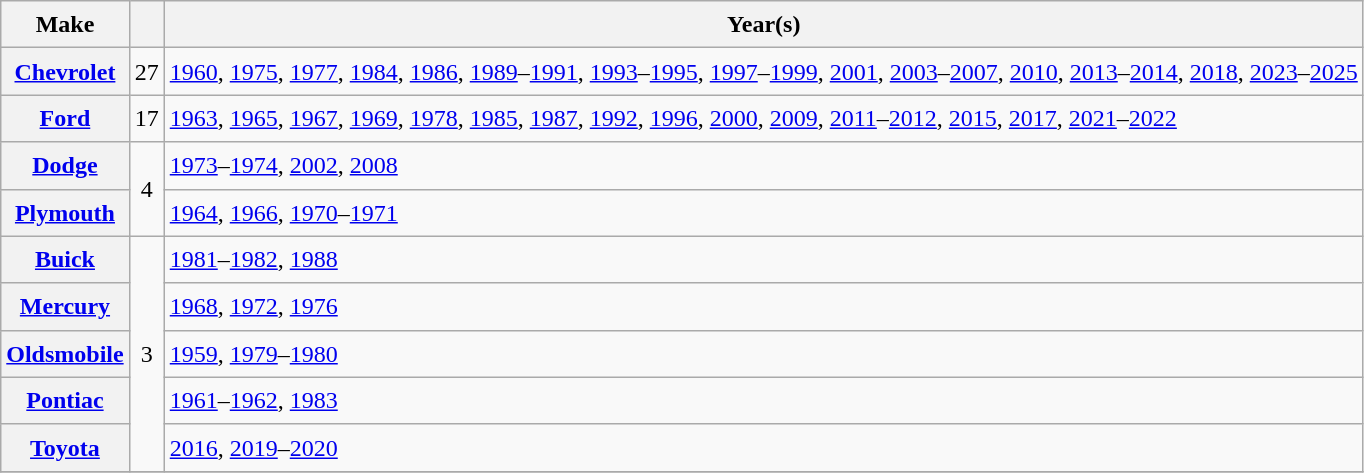<table class="wikitable sortable plainrowheaders" style="font-size:1.00em; line-height:1.5em;">
<tr>
<th scope="col">Make</th>
<th scope="col"></th>
<th scope="col">Year(s)</th>
</tr>
<tr>
<th scope="row"><a href='#'>Chevrolet</a></th>
<td align="center">27</td>
<td><a href='#'>1960</a>, <a href='#'>1975</a>, <a href='#'>1977</a>, <a href='#'>1984</a>, <a href='#'>1986</a>, <a href='#'>1989</a>–<a href='#'>1991</a>, <a href='#'>1993</a>–<a href='#'>1995</a>, <a href='#'>1997</a>–<a href='#'>1999</a>, <a href='#'>2001</a>, <a href='#'>2003</a>–<a href='#'>2007</a>, <a href='#'>2010</a>, <a href='#'>2013</a>–<a href='#'>2014</a>, <a href='#'>2018</a>, <a href='#'>2023</a>–<a href='#'>2025</a></td>
</tr>
<tr>
<th scope="row"><a href='#'>Ford</a></th>
<td align="center">17</td>
<td><a href='#'>1963</a>, <a href='#'>1965</a>, <a href='#'>1967</a>, <a href='#'>1969</a>, <a href='#'>1978</a>, <a href='#'>1985</a>, <a href='#'>1987</a>, <a href='#'>1992</a>, <a href='#'>1996</a>, <a href='#'>2000</a>, <a href='#'>2009</a>, <a href='#'>2011</a>–<a href='#'>2012</a>, <a href='#'>2015</a>, <a href='#'>2017</a>, <a href='#'>2021</a>–<a href='#'>2022</a></td>
</tr>
<tr>
<th scope="row"><a href='#'>Dodge</a></th>
<td align="center" rowspan="2">4</td>
<td><a href='#'>1973</a>–<a href='#'>1974</a>, <a href='#'>2002</a>, <a href='#'>2008</a></td>
</tr>
<tr>
<th scope="row"><a href='#'>Plymouth</a></th>
<td><a href='#'>1964</a>, <a href='#'>1966</a>, <a href='#'>1970</a>–<a href='#'>1971</a></td>
</tr>
<tr>
<th scope="row"><a href='#'>Buick</a></th>
<td align="center" rowspan="5">3</td>
<td><a href='#'>1981</a>–<a href='#'>1982</a>, <a href='#'>1988</a></td>
</tr>
<tr>
<th scope="row"><a href='#'>Mercury</a></th>
<td><a href='#'>1968</a>, <a href='#'>1972</a>, <a href='#'>1976</a></td>
</tr>
<tr>
<th scope="row"><a href='#'>Oldsmobile</a></th>
<td><a href='#'>1959</a>, <a href='#'>1979</a>–<a href='#'>1980</a></td>
</tr>
<tr>
<th scope="row"><a href='#'>Pontiac</a></th>
<td><a href='#'>1961</a>–<a href='#'>1962</a>, <a href='#'>1983</a></td>
</tr>
<tr>
<th scope="row"><a href='#'>Toyota</a></th>
<td><a href='#'>2016</a>, <a href='#'>2019</a>–<a href='#'>2020</a></td>
</tr>
<tr>
</tr>
</table>
